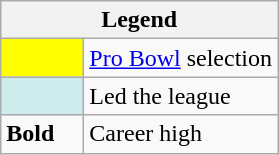<table class="wikitable">
<tr>
<th colspan="2">Legend</th>
</tr>
<tr>
<td style="background:#ff0; width:3em;"></td>
<td><a href='#'>Pro Bowl</a> selection</td>
</tr>
<tr>
<td style="background:#cfecec; width:3em;"></td>
<td>Led the league</td>
</tr>
<tr>
<td><strong>Bold</strong></td>
<td>Career high</td>
</tr>
</table>
